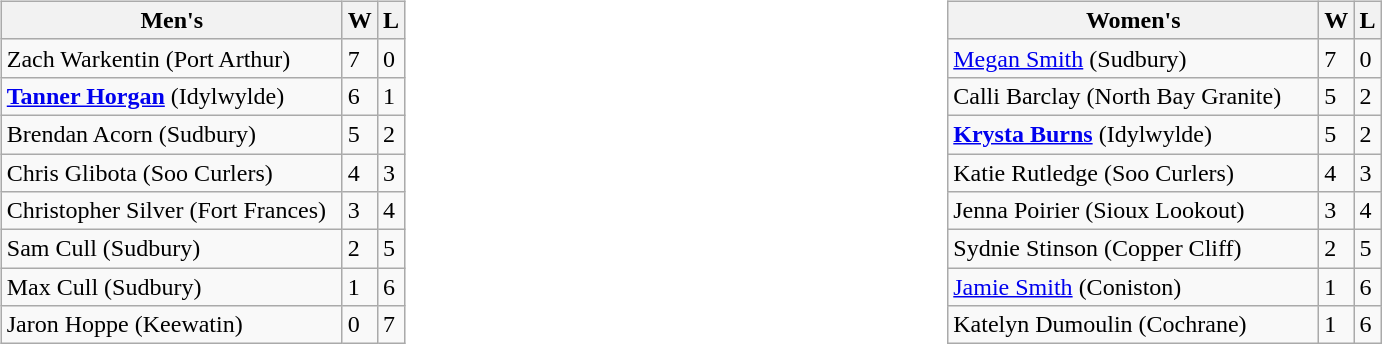<table>
<tr>
<td valign=top width=20%><br><table class=wikitable>
<tr>
<th width=220>Men's</th>
<th>W</th>
<th>L</th>
</tr>
<tr>
<td>Zach Warkentin (Port Arthur)</td>
<td>7</td>
<td>0</td>
</tr>
<tr>
<td><strong><a href='#'>Tanner Horgan</a></strong> (Idylwylde)</td>
<td>6</td>
<td>1</td>
</tr>
<tr>
<td>Brendan Acorn (Sudbury)</td>
<td>5</td>
<td>2</td>
</tr>
<tr>
<td>Chris Glibota  (Soo Curlers)</td>
<td>4</td>
<td>3</td>
</tr>
<tr>
<td>Christopher Silver (Fort Frances)</td>
<td>3</td>
<td>4</td>
</tr>
<tr>
<td>Sam Cull (Sudbury)</td>
<td>2</td>
<td>5</td>
</tr>
<tr>
<td>Max Cull (Sudbury)</td>
<td>1</td>
<td>6</td>
</tr>
<tr>
<td>Jaron Hoppe (Keewatin)</td>
<td>0</td>
<td>7</td>
</tr>
</table>
</td>
<td valign=top width=20%><br><table class=wikitable>
<tr>
<th width=240>Women's</th>
<th>W</th>
<th>L</th>
</tr>
<tr>
<td><a href='#'>Megan Smith</a> (Sudbury)</td>
<td>7</td>
<td>0</td>
</tr>
<tr>
<td>Calli Barclay (North Bay Granite)</td>
<td>5</td>
<td>2</td>
</tr>
<tr>
<td><strong><a href='#'>Krysta Burns</a></strong> (Idylwylde)</td>
<td>5</td>
<td>2</td>
</tr>
<tr>
<td>Katie Rutledge (Soo Curlers)</td>
<td>4</td>
<td>3</td>
</tr>
<tr>
<td>Jenna Poirier (Sioux Lookout)</td>
<td>3</td>
<td>4</td>
</tr>
<tr>
<td>Sydnie Stinson (Copper Cliff)</td>
<td>2</td>
<td>5</td>
</tr>
<tr>
<td><a href='#'>Jamie Smith</a> (Coniston)</td>
<td>1</td>
<td>6</td>
</tr>
<tr>
<td>Katelyn Dumoulin (Cochrane)</td>
<td>1</td>
<td>6</td>
</tr>
</table>
</td>
</tr>
</table>
